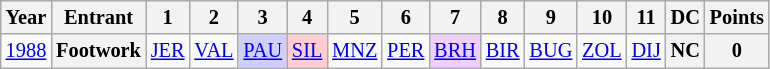<table class="wikitable" style="text-align:center; font-size:85%">
<tr>
<th>Year</th>
<th>Entrant</th>
<th>1</th>
<th>2</th>
<th>3</th>
<th>4</th>
<th>5</th>
<th>6</th>
<th>7</th>
<th>8</th>
<th>9</th>
<th>10</th>
<th>11</th>
<th>DC</th>
<th>Points</th>
</tr>
<tr>
<td><a href='#'>1988</a></td>
<th>Footwork</th>
<td><a href='#'>JER</a></td>
<td><a href='#'>VAL</a></td>
<td style="background:#CFCFFF;"><a href='#'>PAU</a><br></td>
<td style="background:#FFCFCF;"><a href='#'>SIL</a><br></td>
<td><a href='#'>MNZ</a></td>
<td><a href='#'>PER</a></td>
<td style="background:#EFCFFF;"><a href='#'>BRH</a><br></td>
<td><a href='#'>BIR</a></td>
<td><a href='#'>BUG</a></td>
<td><a href='#'>ZOL</a></td>
<td><a href='#'>DIJ</a></td>
<th>NC</th>
<th>0</th>
</tr>
</table>
